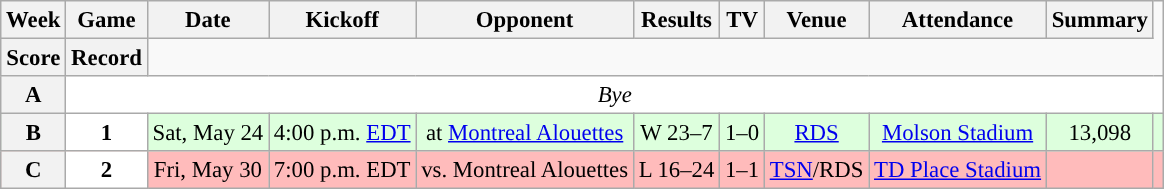<table class="wikitable" style="font-size: 95%;">
<tr>
<th scope="col">Week</th>
<th scope="col">Game</th>
<th scope="col">Date</th>
<th scope="col">Kickoff</th>
<th scope="col">Opponent</th>
<th scope="col">Results</th>
<th scope="col">TV</th>
<th scope="col">Venue</th>
<th scope="col">Attendance</th>
<th scope="col">Summary</th>
</tr>
<tr>
<th scope="col">Score</th>
<th scope="col">Record</th>
</tr>
<tr align="center" bgcolor="#ffffff">
<th align="center"><strong>A</strong></th>
<td colspan=10 align="center" valign="middle"><em>Bye</em></td>
</tr>
<tr align="center" bgcolor="#ddffdd">
<th align="center"><strong>B</strong></th>
<th style="text-align:center; background:white;"><span>1</span></th>
<td align="center">Sat, May 24</td>
<td align="center">4:00 p.m. <a href='#'>EDT</a></td>
<td align="center">at <a href='#'>Montreal Alouettes</a></td>
<td align="center">W 23–7</td>
<td align="center">1–0</td>
<td align="center"><a href='#'>RDS</a></td>
<td align="center"><a href='#'>Molson Stadium</a></td>
<td align="center">13,098</td>
<td align="center"></td>
</tr>
<tr align="center" bgcolor="#ffbbbb">
<th align="center"><strong>C</strong></th>
<th style="text-align:center; background:white;"><span>2</span></th>
<td align="center">Fri, May 30</td>
<td align="center">7:00 p.m. EDT</td>
<td align="center">vs. Montreal Alouettes</td>
<td align="center">L 16–24</td>
<td align="center">1–1</td>
<td align="center"><a href='#'>TSN</a>/RDS</td>
<td align="center"><a href='#'>TD Place Stadium</a></td>
<td align="center"></td>
<td align="center"></td>
</tr>
</table>
